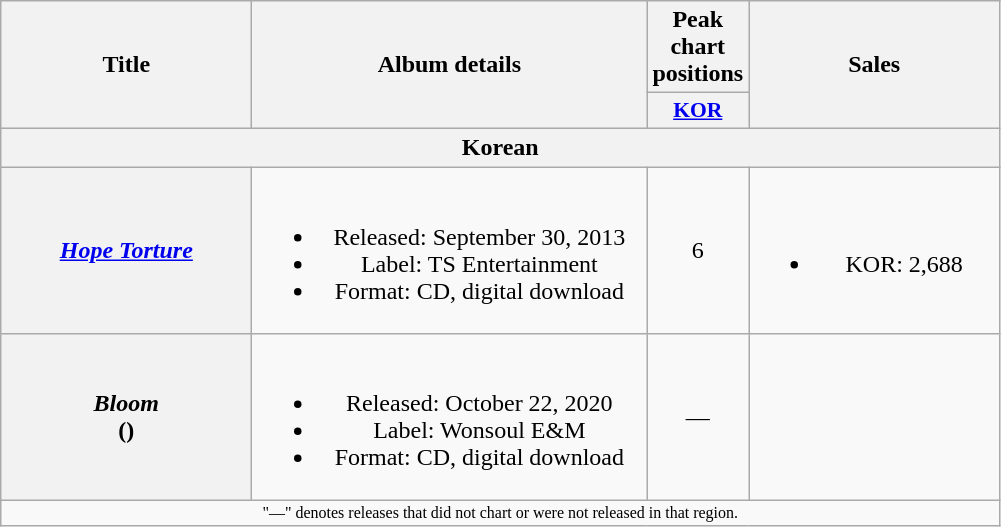<table class="wikitable plainrowheaders" style="text-align:center">
<tr>
<th scope="col" rowspan="2" style="width:10em">Title</th>
<th scope="col" rowspan="2" style="width:16em">Album details</th>
<th scope="col" colspan="1">Peak chart positions</th>
<th scope="col" rowspan="2" style="width:10em">Sales</th>
</tr>
<tr>
<th scope="col" style="width:2.5em;font-size:90%"><a href='#'>KOR</a><br></th>
</tr>
<tr>
<th colspan="5">Korean</th>
</tr>
<tr>
<th scope="row"><em><a href='#'>Hope Torture</a></em></th>
<td><br><ul><li>Released: September 30, 2013</li><li>Label: TS Entertainment</li><li>Format: CD, digital download</li></ul></td>
<td>6</td>
<td><br><ul><li>KOR: 2,688</li></ul></td>
</tr>
<tr>
<th scope="row"><em>Bloom</em> <br>()</th>
<td><br><ul><li>Released: October 22, 2020</li><li>Label: Wonsoul E&M</li><li>Format: CD, digital download</li></ul></td>
<td>—</td>
<td></td>
</tr>
<tr>
<td colspan="4" style="font-size:8pt">"—" denotes releases that did not chart or were not released in that region.</td>
</tr>
</table>
